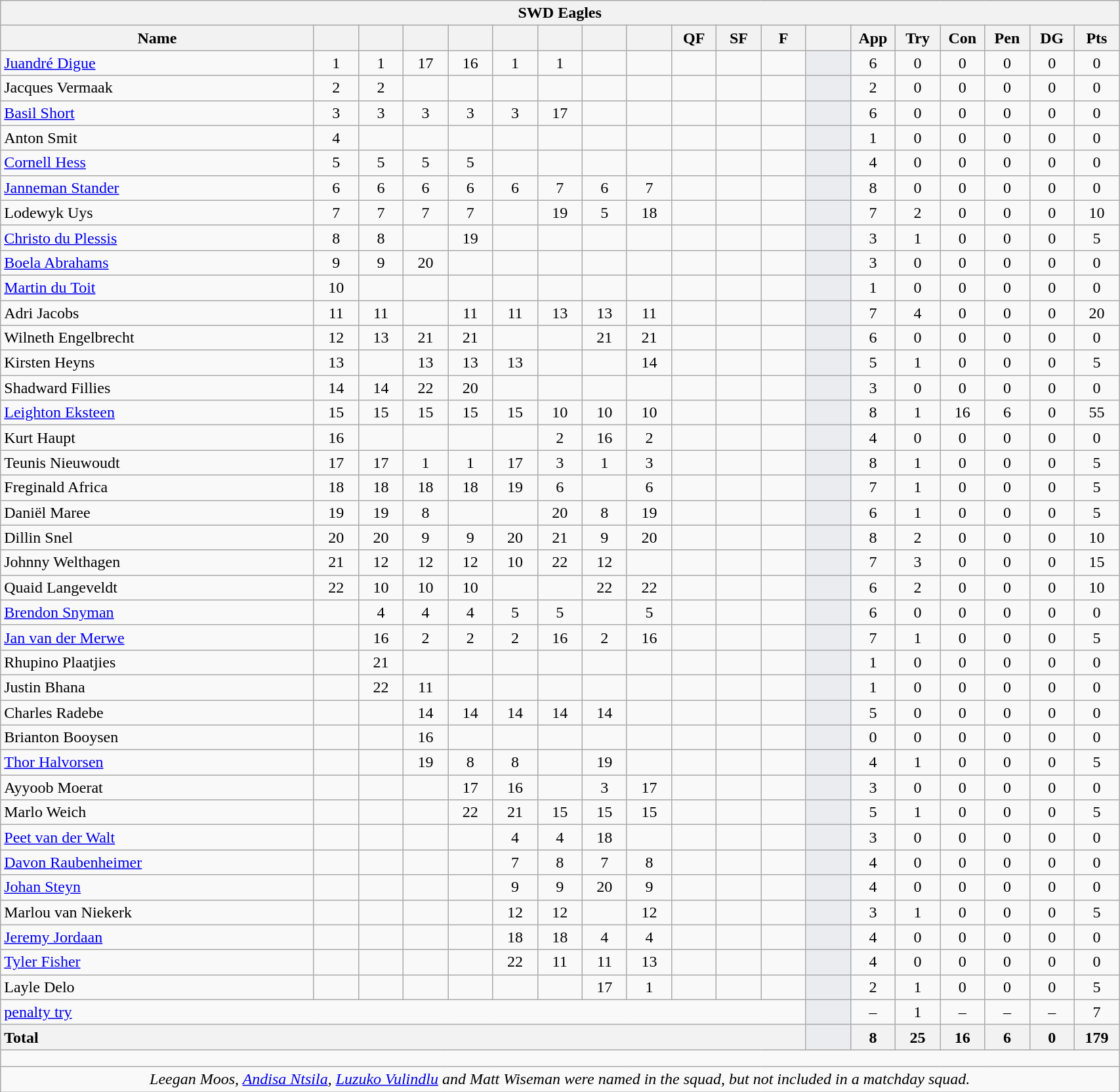<table class="wikitable collapsible collapsed" style="text-align:center; font-size:100%; width:90%">
<tr>
<th colspan="100%">SWD Eagles</th>
</tr>
<tr>
<th style="width:28%;">Name</th>
<th style="width:4%;"></th>
<th style="width:4%;"></th>
<th style="width:4%;"></th>
<th style="width:4%;"></th>
<th style="width:4%;"></th>
<th style="width:4%;"></th>
<th style="width:4%;"></th>
<th style="width:4%;"></th>
<th style="width:4%;">QF</th>
<th style="width:4%;">SF</th>
<th style="width:4%;">F</th>
<th style="width:4%;"></th>
<th style="width:4%;">App</th>
<th style="width:4%;">Try</th>
<th style="width:4%;">Con</th>
<th style="width:4%;">Pen</th>
<th style="width:4%;">DG</th>
<th style="width:4%;">Pts</th>
</tr>
<tr>
<td style="text-align:left;"><a href='#'>Juandré Digue</a></td>
<td>1</td>
<td>1</td>
<td>17 </td>
<td>16 </td>
<td>1</td>
<td>1</td>
<td></td>
<td></td>
<td></td>
<td></td>
<td></td>
<td style="background:#EBECF0;"></td>
<td>6</td>
<td>0</td>
<td>0</td>
<td>0</td>
<td>0</td>
<td>0</td>
</tr>
<tr>
<td style="text-align:left;">Jacques Vermaak</td>
<td>2</td>
<td>2</td>
<td></td>
<td></td>
<td></td>
<td></td>
<td></td>
<td></td>
<td></td>
<td></td>
<td></td>
<td style="background:#EBECF0;"></td>
<td>2</td>
<td>0</td>
<td>0</td>
<td>0</td>
<td>0</td>
<td>0</td>
</tr>
<tr>
<td style="text-align:left;"><a href='#'>Basil Short</a></td>
<td>3</td>
<td>3</td>
<td>3</td>
<td>3</td>
<td>3</td>
<td>17 </td>
<td></td>
<td></td>
<td></td>
<td></td>
<td></td>
<td style="background:#EBECF0;"></td>
<td>6</td>
<td>0</td>
<td>0</td>
<td>0</td>
<td>0</td>
<td>0</td>
</tr>
<tr>
<td style="text-align:left;">Anton Smit</td>
<td>4</td>
<td></td>
<td></td>
<td></td>
<td></td>
<td></td>
<td></td>
<td></td>
<td></td>
<td></td>
<td></td>
<td style="background:#EBECF0;"></td>
<td>1</td>
<td>0</td>
<td>0</td>
<td>0</td>
<td>0</td>
<td>0</td>
</tr>
<tr>
<td style="text-align:left;"><a href='#'>Cornell Hess</a></td>
<td>5</td>
<td>5</td>
<td>5</td>
<td>5</td>
<td></td>
<td></td>
<td></td>
<td></td>
<td></td>
<td></td>
<td></td>
<td style="background:#EBECF0;"></td>
<td>4</td>
<td>0</td>
<td>0</td>
<td>0</td>
<td>0</td>
<td>0</td>
</tr>
<tr>
<td style="text-align:left;"><a href='#'>Janneman Stander</a></td>
<td>6</td>
<td>6</td>
<td>6</td>
<td>6</td>
<td>6</td>
<td>7</td>
<td>6</td>
<td>7</td>
<td></td>
<td></td>
<td></td>
<td style="background:#EBECF0;"></td>
<td>8</td>
<td>0</td>
<td>0</td>
<td>0</td>
<td>0</td>
<td>0</td>
</tr>
<tr>
<td style="text-align:left;">Lodewyk Uys</td>
<td>7</td>
<td>7</td>
<td>7</td>
<td>7</td>
<td></td>
<td>19 </td>
<td>5</td>
<td>18 </td>
<td></td>
<td></td>
<td></td>
<td style="background:#EBECF0;"></td>
<td>7</td>
<td>2</td>
<td>0</td>
<td>0</td>
<td>0</td>
<td>10</td>
</tr>
<tr>
<td style="text-align:left;"><a href='#'>Christo du Plessis</a></td>
<td>8</td>
<td>8</td>
<td></td>
<td>19 </td>
<td></td>
<td></td>
<td></td>
<td></td>
<td></td>
<td></td>
<td></td>
<td style="background:#EBECF0;"></td>
<td>3</td>
<td>1</td>
<td>0</td>
<td>0</td>
<td>0</td>
<td>5</td>
</tr>
<tr>
<td style="text-align:left;"><a href='#'>Boela Abrahams</a></td>
<td>9</td>
<td>9</td>
<td>20 </td>
<td></td>
<td></td>
<td></td>
<td></td>
<td></td>
<td></td>
<td></td>
<td></td>
<td style="background:#EBECF0;"></td>
<td>3</td>
<td>0</td>
<td>0</td>
<td>0</td>
<td>0</td>
<td>0</td>
</tr>
<tr>
<td style="text-align:left;"><a href='#'>Martin du Toit</a></td>
<td>10</td>
<td></td>
<td></td>
<td></td>
<td></td>
<td></td>
<td></td>
<td></td>
<td></td>
<td></td>
<td></td>
<td style="background:#EBECF0;"></td>
<td>1</td>
<td>0</td>
<td>0</td>
<td>0</td>
<td>0</td>
<td>0</td>
</tr>
<tr>
<td style="text-align:left;">Adri Jacobs</td>
<td>11</td>
<td>11</td>
<td></td>
<td>11</td>
<td>11</td>
<td>13</td>
<td>13</td>
<td>11</td>
<td></td>
<td></td>
<td></td>
<td style="background:#EBECF0;"></td>
<td>7</td>
<td>4</td>
<td>0</td>
<td>0</td>
<td>0</td>
<td>20</td>
</tr>
<tr>
<td style="text-align:left;">Wilneth Engelbrecht</td>
<td>12</td>
<td>13</td>
<td>21 </td>
<td>21 </td>
<td></td>
<td></td>
<td>21 </td>
<td>21 </td>
<td></td>
<td></td>
<td></td>
<td style="background:#EBECF0;"></td>
<td>6</td>
<td>0</td>
<td>0</td>
<td>0</td>
<td>0</td>
<td>0</td>
</tr>
<tr>
<td style="text-align:left;">Kirsten Heyns</td>
<td>13</td>
<td></td>
<td>13</td>
<td>13</td>
<td>13</td>
<td></td>
<td></td>
<td>14</td>
<td></td>
<td></td>
<td></td>
<td style="background:#EBECF0;"></td>
<td>5</td>
<td>1</td>
<td>0</td>
<td>0</td>
<td>0</td>
<td>5</td>
</tr>
<tr>
<td style="text-align:left;">Shadward Fillies</td>
<td>14</td>
<td>14</td>
<td>22</td>
<td>20 </td>
<td></td>
<td></td>
<td></td>
<td></td>
<td></td>
<td></td>
<td></td>
<td style="background:#EBECF0;"></td>
<td>3</td>
<td>0</td>
<td>0</td>
<td>0</td>
<td>0</td>
<td>0</td>
</tr>
<tr>
<td style="text-align:left;"><a href='#'>Leighton Eksteen</a></td>
<td>15</td>
<td>15</td>
<td>15</td>
<td>15</td>
<td>15</td>
<td>10</td>
<td>10</td>
<td>10</td>
<td></td>
<td></td>
<td></td>
<td style="background:#EBECF0;"></td>
<td>8</td>
<td>1</td>
<td>16</td>
<td>6</td>
<td>0</td>
<td>55</td>
</tr>
<tr>
<td style="text-align:left;">Kurt Haupt</td>
<td>16 </td>
<td></td>
<td></td>
<td></td>
<td></td>
<td>2</td>
<td>16 </td>
<td>2</td>
<td></td>
<td></td>
<td></td>
<td style="background:#EBECF0;"></td>
<td>4</td>
<td>0</td>
<td>0</td>
<td>0</td>
<td>0</td>
<td>0</td>
</tr>
<tr>
<td style="text-align:left;">Teunis Nieuwoudt</td>
<td>17 </td>
<td>17 </td>
<td>1</td>
<td>1</td>
<td>17 </td>
<td>3</td>
<td>1</td>
<td>3</td>
<td></td>
<td></td>
<td></td>
<td style="background:#EBECF0;"></td>
<td>8</td>
<td>1</td>
<td>0</td>
<td>0</td>
<td>0</td>
<td>5</td>
</tr>
<tr>
<td style="text-align:left;">Freginald Africa</td>
<td>18 </td>
<td>18 </td>
<td>18 </td>
<td>18 </td>
<td>19 </td>
<td>6</td>
<td></td>
<td>6</td>
<td></td>
<td></td>
<td></td>
<td style="background:#EBECF0;"></td>
<td>7</td>
<td>1</td>
<td>0</td>
<td>0</td>
<td>0</td>
<td>5</td>
</tr>
<tr>
<td style="text-align:left;">Daniël Maree</td>
<td>19 </td>
<td>19 </td>
<td>8</td>
<td></td>
<td></td>
<td>20 </td>
<td>8</td>
<td>19 </td>
<td></td>
<td></td>
<td></td>
<td style="background:#EBECF0;"></td>
<td>6</td>
<td>1</td>
<td>0</td>
<td>0</td>
<td>0</td>
<td>5</td>
</tr>
<tr>
<td style="text-align:left;">Dillin Snel</td>
<td>20 </td>
<td>20 </td>
<td>9</td>
<td>9</td>
<td>20 </td>
<td>21 </td>
<td>9</td>
<td>20 </td>
<td></td>
<td></td>
<td></td>
<td style="background:#EBECF0;"></td>
<td>8</td>
<td>2</td>
<td>0</td>
<td>0</td>
<td>0</td>
<td>10</td>
</tr>
<tr>
<td style="text-align:left;">Johnny Welthagen</td>
<td>21 </td>
<td>12</td>
<td>12</td>
<td>12</td>
<td>10</td>
<td>22 </td>
<td>12</td>
<td></td>
<td></td>
<td></td>
<td></td>
<td style="background:#EBECF0;"></td>
<td>7</td>
<td>3</td>
<td>0</td>
<td>0</td>
<td>0</td>
<td>15</td>
</tr>
<tr>
<td style="text-align:left;">Quaid Langeveldt</td>
<td>22 </td>
<td>10</td>
<td>10</td>
<td>10</td>
<td></td>
<td></td>
<td>22 </td>
<td>22 </td>
<td></td>
<td></td>
<td></td>
<td style="background:#EBECF0;"></td>
<td>6</td>
<td>2</td>
<td>0</td>
<td>0</td>
<td>0</td>
<td>10</td>
</tr>
<tr>
<td style="text-align:left;"><a href='#'>Brendon Snyman</a></td>
<td></td>
<td>4</td>
<td>4</td>
<td>4</td>
<td>5</td>
<td>5</td>
<td></td>
<td>5</td>
<td></td>
<td></td>
<td></td>
<td style="background:#EBECF0;"></td>
<td>6</td>
<td>0</td>
<td>0</td>
<td>0</td>
<td>0</td>
<td>0</td>
</tr>
<tr>
<td style="text-align:left;"><a href='#'>Jan van der Merwe</a></td>
<td></td>
<td>16 </td>
<td>2</td>
<td>2</td>
<td>2</td>
<td>16 </td>
<td>2</td>
<td>16 </td>
<td></td>
<td></td>
<td></td>
<td style="background:#EBECF0;"></td>
<td>7</td>
<td>1</td>
<td>0</td>
<td>0</td>
<td>0</td>
<td>5</td>
</tr>
<tr>
<td style="text-align:left;">Rhupino Plaatjies</td>
<td></td>
<td>21 </td>
<td></td>
<td></td>
<td></td>
<td></td>
<td></td>
<td></td>
<td></td>
<td></td>
<td></td>
<td style="background:#EBECF0;"></td>
<td>1</td>
<td>0</td>
<td>0</td>
<td>0</td>
<td>0</td>
<td>0</td>
</tr>
<tr>
<td style="text-align:left;">Justin Bhana</td>
<td></td>
<td>22</td>
<td>11</td>
<td></td>
<td></td>
<td></td>
<td></td>
<td></td>
<td></td>
<td></td>
<td></td>
<td style="background:#EBECF0;"></td>
<td>1</td>
<td>0</td>
<td>0</td>
<td>0</td>
<td>0</td>
<td>0</td>
</tr>
<tr>
<td style="text-align:left;">Charles Radebe</td>
<td></td>
<td></td>
<td>14</td>
<td>14</td>
<td>14</td>
<td>14</td>
<td>14</td>
<td></td>
<td></td>
<td></td>
<td></td>
<td style="background:#EBECF0;"></td>
<td>5</td>
<td>0</td>
<td>0</td>
<td>0</td>
<td>0</td>
<td>0</td>
</tr>
<tr>
<td style="text-align:left;">Brianton Booysen</td>
<td></td>
<td></td>
<td>16</td>
<td></td>
<td></td>
<td></td>
<td></td>
<td></td>
<td></td>
<td></td>
<td></td>
<td style="background:#EBECF0;"></td>
<td>0</td>
<td>0</td>
<td>0</td>
<td>0</td>
<td>0</td>
<td>0</td>
</tr>
<tr>
<td style="text-align:left;"><a href='#'>Thor Halvorsen</a></td>
<td></td>
<td></td>
<td>19 </td>
<td>8</td>
<td>8</td>
<td></td>
<td>19 </td>
<td></td>
<td></td>
<td></td>
<td></td>
<td style="background:#EBECF0;"></td>
<td>4</td>
<td>1</td>
<td>0</td>
<td>0</td>
<td>0</td>
<td>5</td>
</tr>
<tr>
<td style="text-align:left;">Ayyoob Moerat</td>
<td></td>
<td></td>
<td></td>
<td>17 </td>
<td>16</td>
<td></td>
<td>3</td>
<td>17 </td>
<td></td>
<td></td>
<td></td>
<td style="background:#EBECF0;"></td>
<td>3</td>
<td>0</td>
<td>0</td>
<td>0</td>
<td>0</td>
<td>0</td>
</tr>
<tr>
<td style="text-align:left;">Marlo Weich</td>
<td></td>
<td></td>
<td></td>
<td>22 </td>
<td>21 </td>
<td>15</td>
<td>15</td>
<td>15</td>
<td></td>
<td></td>
<td></td>
<td style="background:#EBECF0;"></td>
<td>5</td>
<td>1</td>
<td>0</td>
<td>0</td>
<td>0</td>
<td>5</td>
</tr>
<tr>
<td style="text-align:left;"><a href='#'>Peet van der Walt</a></td>
<td></td>
<td></td>
<td></td>
<td></td>
<td>4</td>
<td>4</td>
<td>18 </td>
<td></td>
<td></td>
<td></td>
<td></td>
<td style="background:#EBECF0;"></td>
<td>3</td>
<td>0</td>
<td>0</td>
<td>0</td>
<td>0</td>
<td>0</td>
</tr>
<tr>
<td style="text-align:left;"><a href='#'>Davon Raubenheimer</a></td>
<td></td>
<td></td>
<td></td>
<td></td>
<td>7</td>
<td>8</td>
<td>7</td>
<td>8</td>
<td></td>
<td></td>
<td></td>
<td style="background:#EBECF0;"></td>
<td>4</td>
<td>0</td>
<td>0</td>
<td>0</td>
<td>0</td>
<td>0</td>
</tr>
<tr>
<td style="text-align:left;"><a href='#'>Johan Steyn</a></td>
<td></td>
<td></td>
<td></td>
<td></td>
<td>9</td>
<td>9</td>
<td>20 </td>
<td>9</td>
<td></td>
<td></td>
<td></td>
<td style="background:#EBECF0;"></td>
<td>4</td>
<td>0</td>
<td>0</td>
<td>0</td>
<td>0</td>
<td>0</td>
</tr>
<tr>
<td style="text-align:left;">Marlou van Niekerk</td>
<td></td>
<td></td>
<td></td>
<td></td>
<td>12</td>
<td>12</td>
<td></td>
<td>12</td>
<td></td>
<td></td>
<td></td>
<td style="background:#EBECF0;"></td>
<td>3</td>
<td>1</td>
<td>0</td>
<td>0</td>
<td>0</td>
<td>5</td>
</tr>
<tr>
<td style="text-align:left;"><a href='#'>Jeremy Jordaan</a></td>
<td></td>
<td></td>
<td></td>
<td></td>
<td>18 </td>
<td>18 </td>
<td>4</td>
<td>4</td>
<td></td>
<td></td>
<td></td>
<td style="background:#EBECF0;"></td>
<td>4</td>
<td>0</td>
<td>0</td>
<td>0</td>
<td>0</td>
<td>0</td>
</tr>
<tr>
<td style="text-align:left;"><a href='#'>Tyler Fisher</a></td>
<td></td>
<td></td>
<td></td>
<td></td>
<td>22 </td>
<td>11</td>
<td>11</td>
<td>13</td>
<td></td>
<td></td>
<td></td>
<td style="background:#EBECF0;"></td>
<td>4</td>
<td>0</td>
<td>0</td>
<td>0</td>
<td>0</td>
<td>0</td>
</tr>
<tr>
<td style="text-align:left;">Layle Delo</td>
<td></td>
<td></td>
<td></td>
<td></td>
<td></td>
<td></td>
<td>17 </td>
<td>1</td>
<td></td>
<td></td>
<td></td>
<td style="background:#EBECF0;"></td>
<td>2</td>
<td>1</td>
<td>0</td>
<td>0</td>
<td>0</td>
<td>5</td>
</tr>
<tr>
<td colspan="12" style="text-align:left;"><a href='#'>penalty try</a></td>
<td style="background:#EBECF0;"></td>
<td>–</td>
<td>1</td>
<td>–</td>
<td>–</td>
<td>–</td>
<td>7</td>
</tr>
<tr>
<th colspan="12" style="text-align:left;">Total</th>
<th style="background:#EBECF0;"></th>
<th>8</th>
<th>25</th>
<th>16</th>
<th>6</th>
<th>0</th>
<th>179</th>
</tr>
<tr class="sortbottom">
<td colspan="100%" style="height: 10px;"></td>
</tr>
<tr class="sortbottom">
<td colspan="100%" style="text-align:center;"><em>Leegan Moos, <a href='#'>Andisa Ntsila</a>, <a href='#'>Luzuko Vulindlu</a> and Matt Wiseman were named in the squad, but not included in a matchday squad.</em></td>
</tr>
</table>
